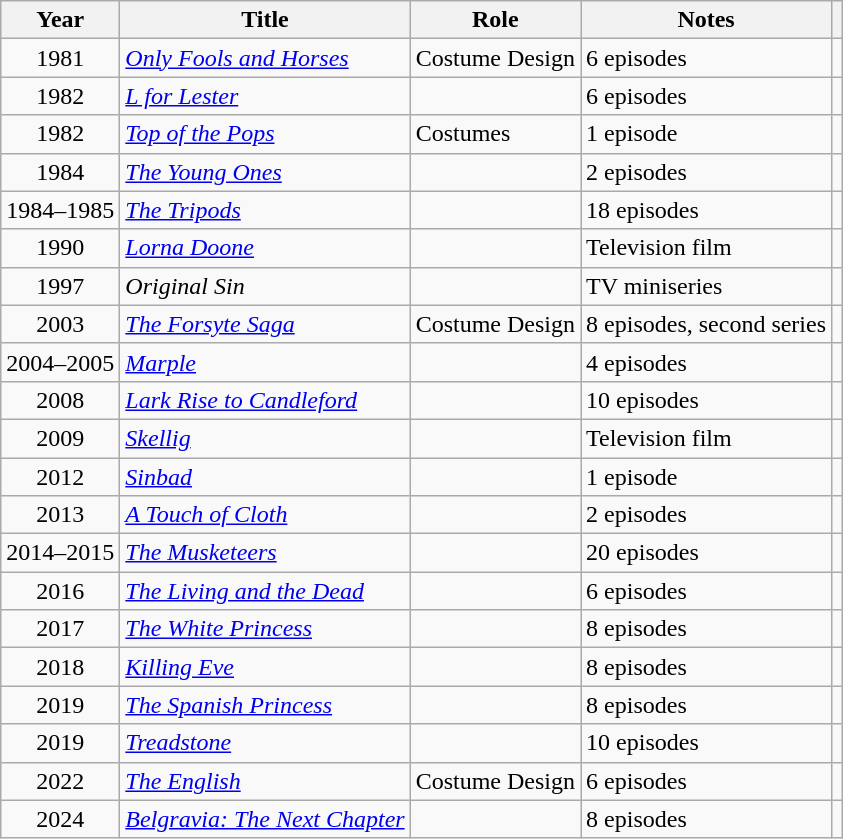<table class="wikitable sortable">
<tr>
<th scope="col">Year</th>
<th scope="col">Title</th>
<th scope="col">Role</th>
<th scope="col">Notes</th>
<th scope="col" class="unsortable"></th>
</tr>
<tr>
<td style="text-align:center;">1981</td>
<td><em><a href='#'>Only Fools and Horses</a></em></td>
<td>Costume Design</td>
<td>6 episodes</td>
<td style="text-align:center;"></td>
</tr>
<tr>
<td style="text-align:center;">1982</td>
<td><em><a href='#'>L for Lester</a></em></td>
<td></td>
<td>6 episodes</td>
<td style="text-align:center;"></td>
</tr>
<tr>
<td style="text-align:center;">1982</td>
<td><em><a href='#'>Top of the Pops</a></em></td>
<td>Costumes</td>
<td>1 episode</td>
<td style="text-align:center;"></td>
</tr>
<tr>
<td style="text-align:center;">1984</td>
<td><em><a href='#'>The Young Ones</a></em></td>
<td></td>
<td>2 episodes</td>
<td style="text-align:center;"></td>
</tr>
<tr>
<td style="text-align:center;">1984–1985</td>
<td><em><a href='#'>The Tripods</a></em></td>
<td></td>
<td>18 episodes</td>
<td style="text-align:center;"></td>
</tr>
<tr>
<td style="text-align:center;">1990</td>
<td><em><a href='#'>Lorna Doone</a></em></td>
<td></td>
<td>Television film</td>
<td style="text-align:center;"></td>
</tr>
<tr>
<td style="text-align:center;">1997</td>
<td><em>Original Sin</em></td>
<td></td>
<td>TV miniseries</td>
<td style="text-align:center;"></td>
</tr>
<tr>
<td style="text-align:center;">2003</td>
<td><em><a href='#'>The Forsyte Saga</a></em></td>
<td>Costume Design</td>
<td>8 episodes, second series</td>
<td style="text-align:center;"></td>
</tr>
<tr>
<td style="text-align:center;">2004–2005</td>
<td><em><a href='#'>Marple</a></em></td>
<td></td>
<td>4 episodes</td>
<td style="text-align:center;"></td>
</tr>
<tr>
<td style="text-align:center;">2008</td>
<td><em><a href='#'>Lark Rise to Candleford</a></em></td>
<td></td>
<td>10 episodes</td>
<td style="text-align:center;"></td>
</tr>
<tr>
<td style="text-align:center;">2009</td>
<td><em><a href='#'>Skellig</a></em></td>
<td></td>
<td>Television film</td>
<td style="text-align:center;"></td>
</tr>
<tr>
<td style="text-align:center;">2012</td>
<td><em><a href='#'>Sinbad</a></em></td>
<td></td>
<td>1 episode</td>
<td style="text-align:center;"></td>
</tr>
<tr>
<td style="text-align:center;">2013</td>
<td><em><a href='#'>A Touch of Cloth</a></em></td>
<td></td>
<td>2 episodes</td>
<td style="text-align:center;"></td>
</tr>
<tr>
<td style="text-align:center;">2014–2015</td>
<td><em><a href='#'>The Musketeers</a></em></td>
<td></td>
<td>20 episodes</td>
<td style="text-align:center;"></td>
</tr>
<tr>
<td style="text-align:center;">2016</td>
<td><em><a href='#'>The Living and the Dead</a></em></td>
<td></td>
<td>6 episodes</td>
<td style="text-align:center;"></td>
</tr>
<tr>
<td style="text-align:center;">2017</td>
<td><em><a href='#'>The White Princess</a></em></td>
<td></td>
<td>8 episodes</td>
<td style="text-align:center;"></td>
</tr>
<tr>
<td style="text-align:center;">2018</td>
<td><em><a href='#'>Killing Eve</a></em></td>
<td></td>
<td>8 episodes</td>
<td style="text-align:center;"></td>
</tr>
<tr>
<td style="text-align:center;">2019</td>
<td><em><a href='#'>The Spanish Princess</a></em></td>
<td></td>
<td>8 episodes</td>
<td style="text-align:center;"></td>
</tr>
<tr>
<td style="text-align:center;">2019</td>
<td><em><a href='#'>Treadstone</a></em></td>
<td></td>
<td>10 episodes</td>
<td style="text-align:center;"></td>
</tr>
<tr>
<td style="text-align:center;">2022</td>
<td><em><a href='#'>The English</a></em></td>
<td>Costume Design</td>
<td>6 episodes</td>
<td style="text-align:center;"></td>
</tr>
<tr>
<td style="text-align:center;">2024</td>
<td><em><a href='#'>Belgravia: The Next Chapter</a></em></td>
<td></td>
<td>8 episodes</td>
<td style="text-align:center;"></td>
</tr>
</table>
